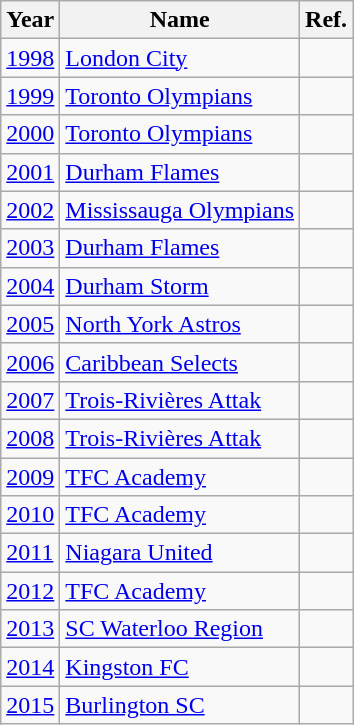<table class="wikitable sortable">
<tr>
<th>Year</th>
<th>Name</th>
<th>Ref.</th>
</tr>
<tr>
<td><a href='#'>1998</a></td>
<td><a href='#'>London City</a></td>
<td></td>
</tr>
<tr>
<td><a href='#'>1999</a></td>
<td><a href='#'>Toronto Olympians</a></td>
<td></td>
</tr>
<tr>
<td><a href='#'>2000</a></td>
<td><a href='#'>Toronto Olympians</a></td>
<td></td>
</tr>
<tr>
<td><a href='#'>2001</a></td>
<td><a href='#'>Durham Flames</a></td>
<td></td>
</tr>
<tr>
<td><a href='#'>2002</a></td>
<td><a href='#'>Mississauga Olympians</a></td>
<td></td>
</tr>
<tr>
<td><a href='#'>2003</a></td>
<td><a href='#'>Durham Flames</a></td>
<td></td>
</tr>
<tr>
<td><a href='#'>2004</a></td>
<td><a href='#'>Durham Storm</a></td>
<td></td>
</tr>
<tr>
<td><a href='#'>2005</a></td>
<td><a href='#'>North York Astros</a></td>
<td></td>
</tr>
<tr>
<td><a href='#'>2006</a></td>
<td><a href='#'>Caribbean Selects</a></td>
<td></td>
</tr>
<tr>
<td><a href='#'>2007</a></td>
<td><a href='#'>Trois-Rivières Attak</a></td>
<td></td>
</tr>
<tr>
<td><a href='#'>2008</a></td>
<td><a href='#'>Trois-Rivières Attak</a></td>
<td></td>
</tr>
<tr>
<td><a href='#'>2009</a></td>
<td><a href='#'>TFC Academy</a></td>
<td></td>
</tr>
<tr>
<td><a href='#'>2010</a></td>
<td><a href='#'>TFC Academy</a></td>
<td></td>
</tr>
<tr>
<td><a href='#'>2011</a></td>
<td><a href='#'>Niagara United</a></td>
<td></td>
</tr>
<tr>
<td><a href='#'>2012</a></td>
<td><a href='#'>TFC Academy</a></td>
<td></td>
</tr>
<tr>
<td><a href='#'>2013</a></td>
<td><a href='#'>SC Waterloo Region</a></td>
<td></td>
</tr>
<tr>
<td><a href='#'>2014</a></td>
<td><a href='#'>Kingston FC</a></td>
<td></td>
</tr>
<tr>
<td><a href='#'>2015</a></td>
<td><a href='#'>Burlington SC</a></td>
<td></td>
</tr>
</table>
